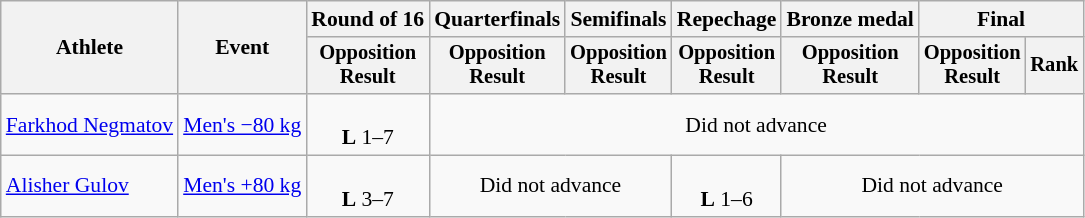<table class="wikitable" style="font-size:90%">
<tr>
<th rowspan="2">Athlete</th>
<th rowspan="2">Event</th>
<th>Round of 16</th>
<th>Quarterfinals</th>
<th>Semifinals</th>
<th>Repechage</th>
<th>Bronze medal</th>
<th colspan=2>Final</th>
</tr>
<tr style="font-size:95%">
<th>Opposition<br>Result</th>
<th>Opposition<br>Result</th>
<th>Opposition<br>Result</th>
<th>Opposition<br>Result</th>
<th>Opposition<br>Result</th>
<th>Opposition<br>Result</th>
<th>Rank</th>
</tr>
<tr align=center>
<td align=left><a href='#'>Farkhod Negmatov</a></td>
<td align=left><a href='#'>Men's −80 kg</a></td>
<td><br><strong>L</strong> 1–7</td>
<td colspan=6>Did not advance</td>
</tr>
<tr align=center>
<td align=left><a href='#'>Alisher Gulov</a></td>
<td align=left><a href='#'>Men's +80 kg</a></td>
<td><br><strong>L</strong> 3–7</td>
<td colspan=2>Did not advance</td>
<td><br><strong>L</strong> 1–6</td>
<td colspan=3>Did not advance</td>
</tr>
</table>
